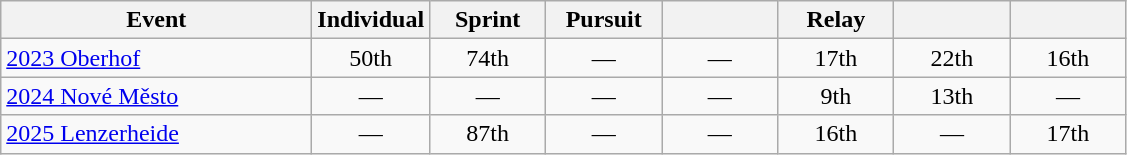<table class="wikitable" style="text-align: center;">
<tr ">
<th style="width:200px;">Event</th>
<th style="width:70px;">Individual</th>
<th style="width:70px;">Sprint</th>
<th style="width:70px;">Pursuit</th>
<th style="width:70px;"></th>
<th style="width:70px;">Relay</th>
<th style="width:70px;"></th>
<th style="width:70px;"></th>
</tr>
<tr>
<td align=left> <a href='#'>2023 Oberhof</a></td>
<td>50th</td>
<td>74th</td>
<td>—</td>
<td>—</td>
<td>17th</td>
<td>22th</td>
<td>16th</td>
</tr>
<tr>
<td align="left"> <a href='#'>2024 Nové Město</a></td>
<td>—</td>
<td>—</td>
<td>—</td>
<td>—</td>
<td>9th</td>
<td>13th</td>
<td>—</td>
</tr>
<tr>
<td align="left"> <a href='#'>2025 Lenzerheide</a></td>
<td>—</td>
<td>87th</td>
<td>—</td>
<td>—</td>
<td>16th</td>
<td>—</td>
<td>17th</td>
</tr>
</table>
